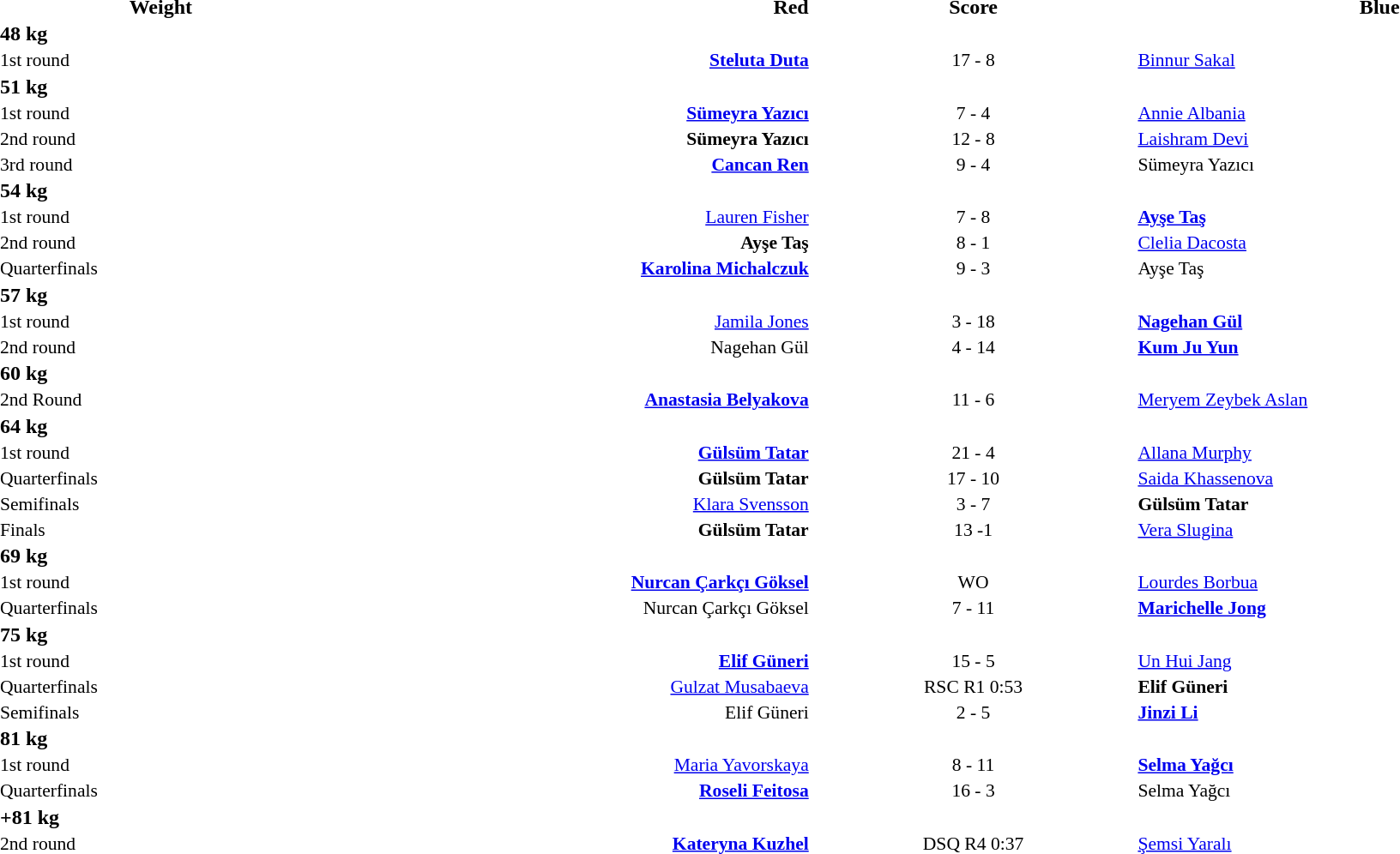<table width=100% cellspacing=1>
<tr>
<th width=20%></th>
<th width=30%></th>
<th width=20%></th>
<th width=30%></th>
</tr>
<tr>
<th>Weight</th>
<th align=right>Red</th>
<th align=center>Score</th>
<th>Blue</th>
</tr>
<tr>
<td><strong>48 kg</strong></td>
</tr>
<tr style=font-size:90%>
<td>1st round</td>
<td align=right><strong><a href='#'>Steluta Duta</a></strong> </td>
<td align=center>17 - 8</td>
<td> <a href='#'>Binnur Sakal</a></td>
</tr>
<tr>
<td><strong>51 kg</strong></td>
</tr>
<tr style=font-size:90%>
<td>1st round</td>
<td align=right><strong><a href='#'>Sümeyra Yazıcı</a></strong> </td>
<td align=center>7 - 4</td>
<td> <a href='#'>Annie Albania</a></td>
</tr>
<tr style=font-size:90%>
<td>2nd round</td>
<td align=right><strong>Sümeyra Yazıcı</strong> </td>
<td align=center>12 - 8</td>
<td> <a href='#'>Laishram Devi</a></td>
</tr>
<tr style=font-size:90%>
<td>3rd round</td>
<td align=right><strong><a href='#'>Cancan Ren</a></strong> </td>
<td align=center>9 - 4</td>
<td> Sümeyra Yazıcı</td>
</tr>
<tr>
<td><strong>54 kg</strong></td>
</tr>
<tr style=font-size:90%>
<td>1st round</td>
<td align=right><a href='#'>Lauren Fisher</a> </td>
<td align=center>7 - 8</td>
<td><strong> <a href='#'>Ayşe Taş</a></strong></td>
</tr>
<tr style=font-size:90%>
<td>2nd round</td>
<td align=right><strong>Ayşe Taş</strong> </td>
<td align=center>8 - 1</td>
<td> <a href='#'>Clelia Dacosta</a></td>
</tr>
<tr style=font-size:90%>
<td>Quarterfinals</td>
<td align=right><strong><a href='#'>Karolina Michalczuk</a></strong> </td>
<td align=center>9 - 3</td>
<td> Ayşe Taş</td>
</tr>
<tr>
<td><strong>57 kg</strong></td>
</tr>
<tr style=font-size:90%>
<td>1st round</td>
<td align=right><a href='#'>Jamila Jones</a> </td>
<td align=center>3 - 18</td>
<td> <strong><a href='#'>Nagehan Gül</a></strong></td>
</tr>
<tr style=font-size:90%>
<td>2nd round</td>
<td align=right>Nagehan Gül </td>
<td align=center>4 - 14</td>
<td> <strong><a href='#'>Kum Ju Yun</a></strong></td>
</tr>
<tr>
<td><strong>60 kg</strong></td>
</tr>
<tr style=font-size:90%>
<td>2nd Round</td>
<td align=right><strong><a href='#'>Anastasia Belyakova</a></strong> </td>
<td align=center>11 - 6</td>
<td> <a href='#'>Meryem Zeybek Aslan</a></td>
</tr>
<tr>
<td><strong>64 kg</strong></td>
</tr>
<tr style=font-size:90%>
<td>1st round</td>
<td align=right><strong><a href='#'>Gülsüm Tatar</a></strong> </td>
<td align=center>21 - 4</td>
<td> <a href='#'>Allana Murphy</a></td>
</tr>
<tr style=font-size:90%>
<td>Quarterfinals</td>
<td align=right><strong>Gülsüm Tatar</strong> </td>
<td align=center>17 - 10</td>
<td> <a href='#'>Saida Khassenova</a></td>
</tr>
<tr style=font-size:90%>
<td>Semifinals</td>
<td align=right><a href='#'>Klara Svensson</a> </td>
<td align=center>3 - 7</td>
<td> <strong>Gülsüm Tatar</strong></td>
</tr>
<tr style=font-size:90%>
<td>Finals</td>
<td align=right><strong>Gülsüm Tatar</strong> </td>
<td align=center>13 -1</td>
<td> <a href='#'>Vera Slugina</a></td>
</tr>
<tr>
<td><strong>69 kg</strong></td>
</tr>
<tr style=font-size:90%>
<td>1st round</td>
<td align=right><strong><a href='#'>Nurcan Çarkçı Göksel</a></strong> </td>
<td align=center>WO</td>
<td> <a href='#'>Lourdes Borbua</a></td>
</tr>
<tr style=font-size:90%>
<td>Quarterfinals</td>
<td align=right>Nurcan Çarkçı Göksel </td>
<td align=center>7 - 11</td>
<td> <strong><a href='#'>Marichelle Jong</a></strong></td>
</tr>
<tr>
<td><strong>75 kg</strong></td>
</tr>
<tr style=font-size:90%>
<td>1st round</td>
<td align=right><strong><a href='#'>Elif Güneri</a></strong> </td>
<td align=center>15 - 5</td>
<td> <a href='#'>Un Hui Jang</a></td>
</tr>
<tr style=font-size:90%>
<td>Quarterfinals</td>
<td align=right><a href='#'>Gulzat Musabaeva</a> </td>
<td align=center>RSC R1 0:53</td>
<td> <strong>Elif Güneri</strong></td>
</tr>
<tr style=font-size:90%>
<td>Semifinals</td>
<td align=right>Elif Güneri </td>
<td align=center>2 - 5</td>
<td> <strong><a href='#'>Jinzi Li</a></strong></td>
</tr>
<tr>
<td><strong>81 kg</strong></td>
</tr>
<tr style=font-size:90%>
<td>1st round</td>
<td align=right><a href='#'>Maria Yavorskaya</a> </td>
<td align=center>8 - 11</td>
<td> <strong><a href='#'>Selma Yağcı</a></strong></td>
</tr>
<tr style=font-size:90%>
<td>Quarterfinals</td>
<td align=right><strong><a href='#'>Roseli Feitosa</a></strong> </td>
<td align=center>16 - 3</td>
<td> Selma Yağcı</td>
</tr>
<tr>
<td><strong>+81 kg</strong></td>
</tr>
<tr style=font-size:90%>
<td>2nd round</td>
<td align=right><strong><a href='#'>Kateryna Kuzhel</a></strong> </td>
<td align=center>DSQ R4 0:37</td>
<td> <a href='#'>Şemsi Yaralı</a></td>
</tr>
</table>
